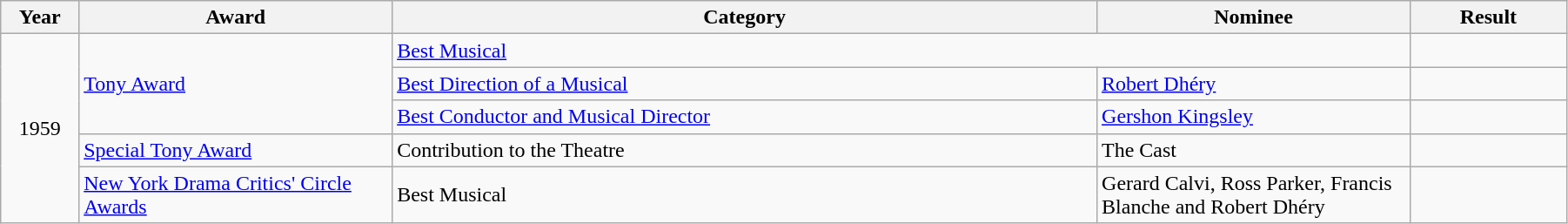<table class="wikitable" width="95%">
<tr>
<th width="5%">Year</th>
<th width="20%">Award</th>
<th width="45%">Category</th>
<th width="20%">Nominee</th>
<th width="10%">Result</th>
</tr>
<tr>
<td rowspan="5" align="center">1959</td>
<td rowspan="3"><a href='#'>Tony Award</a></td>
<td colspan="2"><a href='#'>Best Musical</a></td>
<td></td>
</tr>
<tr>
<td><a href='#'>Best Direction of a Musical</a></td>
<td><a href='#'>Robert Dhéry</a></td>
<td></td>
</tr>
<tr>
<td><a href='#'>Best Conductor and Musical Director</a></td>
<td><a href='#'>Gershon Kingsley</a></td>
<td></td>
</tr>
<tr>
<td><a href='#'>Special Tony Award</a></td>
<td>Contribution to the Theatre</td>
<td>The Cast</td>
<td></td>
</tr>
<tr>
<td><a href='#'>New York Drama Critics' Circle Awards</a></td>
<td>Best Musical</td>
<td>Gerard Calvi, Ross Parker, Francis Blanche and Robert Dhéry</td>
<td></td>
</tr>
</table>
